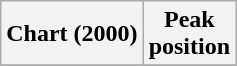<table class="wikitable plainrowheaders" style="text-align:center">
<tr>
<th>Chart (2000)</th>
<th>Peak<br>position</th>
</tr>
<tr>
</tr>
</table>
